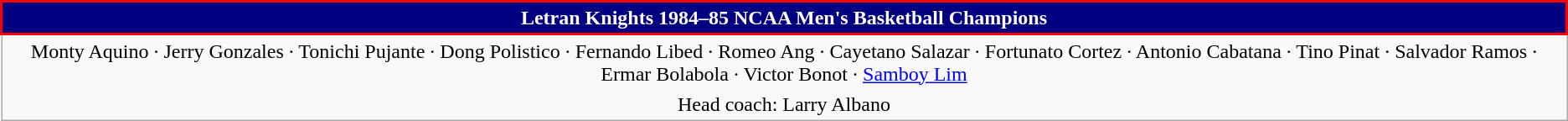<table class="wikitable" style="text-align: center">
<tr>
<th style = "background:#020080; border:2px solid red; color:white">Letran Knights 1984–85 NCAA Men's Basketball Champions</th>
</tr>
<tr>
<td style="border-style: none none none none;">Monty Aquino · Jerry Gonzales · Tonichi Pujante · Dong Polistico · Fernando Libed · Romeo Ang · Cayetano Salazar · Fortunato Cortez · Antonio Cabatana · Tino Pinat · Salvador Ramos · Ermar Bolabola · Victor Bonot · <a href='#'>Samboy Lim</a></td>
</tr>
<tr>
<td style="border-style: none none none none;">Head coach: Larry Albano</td>
</tr>
</table>
